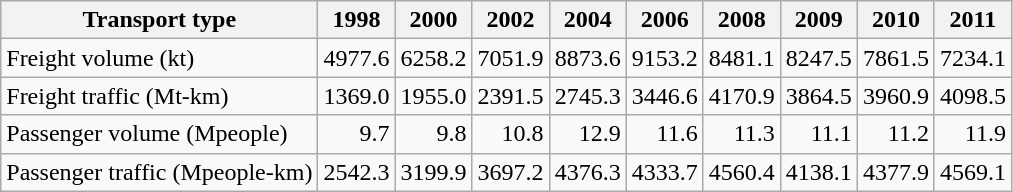<table class="wikitable">
<tr>
<th>Transport type</th>
<th>1998</th>
<th>2000</th>
<th>2002</th>
<th>2004</th>
<th>2006</th>
<th>2008</th>
<th>2009</th>
<th>2010</th>
<th>2011</th>
</tr>
<tr align="right">
<td align="left">Freight volume (kt)</td>
<td>4977.6</td>
<td>6258.2</td>
<td>7051.9</td>
<td>8873.6</td>
<td>9153.2</td>
<td>8481.1</td>
<td>8247.5</td>
<td>7861.5</td>
<td>7234.1</td>
</tr>
<tr align="right">
<td align="left">Freight traffic (Mt-km)</td>
<td>1369.0</td>
<td>1955.0</td>
<td>2391.5</td>
<td>2745.3</td>
<td>3446.6</td>
<td>4170.9</td>
<td>3864.5</td>
<td>3960.9</td>
<td>4098.5</td>
</tr>
<tr align="right">
<td align="left">Passenger volume (Mpeople)</td>
<td>9.7</td>
<td>9.8</td>
<td>10.8</td>
<td>12.9</td>
<td>11.6</td>
<td>11.3</td>
<td>11.1</td>
<td>11.2</td>
<td>11.9</td>
</tr>
<tr align="right">
<td align="left">Passenger traffic (Mpeople-km)</td>
<td>2542.3</td>
<td>3199.9</td>
<td>3697.2</td>
<td>4376.3</td>
<td>4333.7</td>
<td>4560.4</td>
<td>4138.1</td>
<td>4377.9</td>
<td>4569.1</td>
</tr>
</table>
